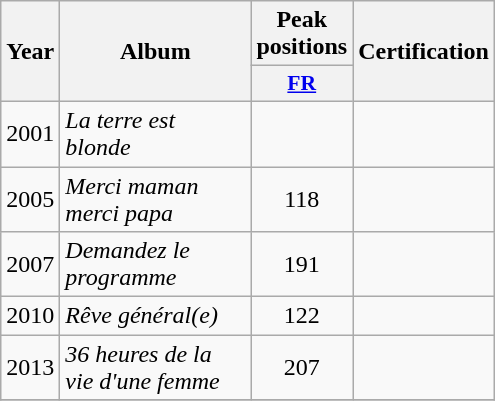<table class="wikitable">
<tr>
<th align="center" rowspan="2" width="10">Year</th>
<th align="center" rowspan="2" width="120">Album</th>
<th align="center" colspan="1" width="20">Peak positions</th>
<th align="center" rowspan="2" width="70">Certification</th>
</tr>
<tr>
<th scope="col" style="width:3em;font-size:90%;"><a href='#'>FR</a><br></th>
</tr>
<tr>
<td style="text-align:center;">2001</td>
<td><em>La terre est blonde</em></td>
<td style="text-align:center;"></td>
<td style="text-align:center;"></td>
</tr>
<tr>
<td style="text-align:center;">2005</td>
<td><em>Merci maman merci papa</em></td>
<td style="text-align:center;">118</td>
<td style="text-align:center;"></td>
</tr>
<tr>
<td style="text-align:center;">2007</td>
<td><em>Demandez le programme</em></td>
<td style="text-align:center;">191</td>
<td style="text-align:center;"></td>
</tr>
<tr>
<td style="text-align:center;">2010</td>
<td><em>Rêve général(e)</em></td>
<td style="text-align:center;">122</td>
<td style="text-align:center;"></td>
</tr>
<tr>
<td style="text-align:center;">2013</td>
<td><em>36 heures de la vie d'une femme</em></td>
<td style="text-align:center;">207</td>
<td style="text-align:center;"></td>
</tr>
<tr>
</tr>
</table>
